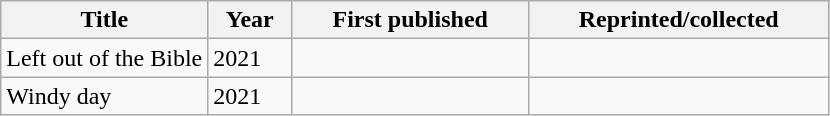<table class='wikitable sortable'>
<tr>
<th width=25%>Title</th>
<th>Year</th>
<th>First published</th>
<th>Reprinted/collected</th>
</tr>
<tr>
<td>Left out of the Bible</td>
<td>2021</td>
<td></td>
<td></td>
</tr>
<tr>
<td>Windy day</td>
<td>2021</td>
<td></td>
</tr>
</table>
